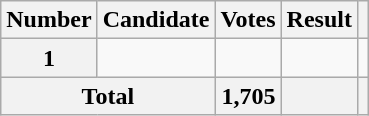<table class="wikitable sortable">
<tr>
<th scope="col">Number</th>
<th scope="col">Candidate</th>
<th scope="col">Votes</th>
<th scope="col">Result</th>
<th scope="col" class="unsortable"></th>
</tr>
<tr>
<th scope="row">1</th>
<td></td>
<td style="text-align:right"></td>
<td></td>
<td></td>
</tr>
<tr class="sortbottom">
<th scope="row" colspan="2">Total</th>
<th style="text-align:right">1,705</th>
<th></th>
<th></th>
</tr>
</table>
